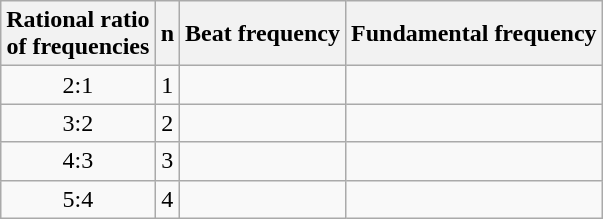<table class="wikitable float-right" style="text-align:center">
<tr>
<th>Rational ratio<br>of frequencies<br></th>
<th>n</th>
<th>Beat frequency<br></th>
<th>Fundamental frequency<br></th>
</tr>
<tr>
<td>2:1</td>
<td>1</td>
<td></td>
<td></td>
</tr>
<tr>
<td>3:2</td>
<td>2</td>
<td></td>
<td></td>
</tr>
<tr>
<td>4:3</td>
<td>3</td>
<td></td>
<td></td>
</tr>
<tr>
<td>5:4</td>
<td>4</td>
<td></td>
<td></td>
</tr>
</table>
